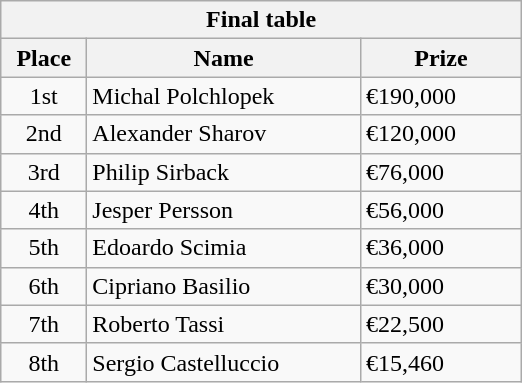<table class="wikitable">
<tr>
<th colspan="3">Final table</th>
</tr>
<tr>
<th style="width:50px;">Place</th>
<th style="width:175px;">Name</th>
<th style="width:100px;">Prize</th>
</tr>
<tr>
<td style="text-align:center;">1st</td>
<td> Michal Polchlopek</td>
<td>€190,000</td>
</tr>
<tr>
<td style="text-align:center;">2nd</td>
<td> Alexander Sharov</td>
<td>€120,000</td>
</tr>
<tr>
<td style="text-align:center;">3rd</td>
<td> Philip Sirback</td>
<td>€76,000</td>
</tr>
<tr>
<td style="text-align:center;">4th</td>
<td> Jesper Persson</td>
<td>€56,000</td>
</tr>
<tr>
<td style="text-align:center;">5th</td>
<td> Edoardo Scimia</td>
<td>€36,000</td>
</tr>
<tr>
<td style="text-align:center;">6th</td>
<td> Cipriano Basilio</td>
<td>€30,000</td>
</tr>
<tr>
<td style="text-align:center;">7th</td>
<td> Roberto Tassi</td>
<td>€22,500</td>
</tr>
<tr>
<td style="text-align:center;">8th</td>
<td> Sergio Castelluccio</td>
<td>€15,460</td>
</tr>
</table>
